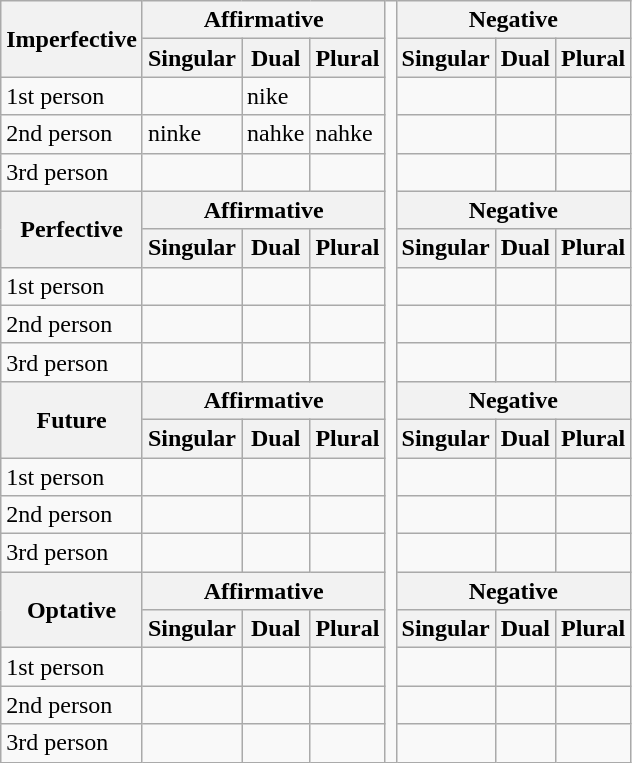<table class="wikitable">
<tr>
<th rowspan="2">Imperfective</th>
<th colspan="3">Affirmative</th>
<td rowspan="20"></td>
<th colspan="3">Negative</th>
</tr>
<tr>
<th>Singular</th>
<th>Dual</th>
<th>Plural</th>
<th>Singular</th>
<th>Dual</th>
<th>Plural</th>
</tr>
<tr>
<td>1st person</td>
<td></td>
<td>nike</td>
<td></td>
<td></td>
<td></td>
<td></td>
</tr>
<tr>
<td>2nd person</td>
<td>ninke</td>
<td>nahke</td>
<td>nahke</td>
<td></td>
<td></td>
<td></td>
</tr>
<tr>
<td>3rd person</td>
<td></td>
<td></td>
<td></td>
<td></td>
<td></td>
<td></td>
</tr>
<tr>
<th rowspan="2">Perfective</th>
<th colspan="3">Affirmative</th>
<th colspan="3">Negative</th>
</tr>
<tr>
<th>Singular</th>
<th>Dual</th>
<th>Plural</th>
<th>Singular</th>
<th>Dual</th>
<th>Plural</th>
</tr>
<tr>
<td>1st person</td>
<td></td>
<td></td>
<td></td>
<td></td>
<td></td>
<td></td>
</tr>
<tr>
<td>2nd person</td>
<td></td>
<td></td>
<td></td>
<td></td>
<td></td>
<td></td>
</tr>
<tr>
<td>3rd person</td>
<td></td>
<td></td>
<td></td>
<td></td>
<td></td>
<td></td>
</tr>
<tr>
<th rowspan="2">Future</th>
<th colspan="3">Affirmative</th>
<th colspan="3">Negative</th>
</tr>
<tr>
<th>Singular</th>
<th>Dual</th>
<th>Plural</th>
<th>Singular</th>
<th>Dual</th>
<th>Plural</th>
</tr>
<tr>
<td>1st person</td>
<td></td>
<td></td>
<td></td>
<td></td>
<td></td>
<td></td>
</tr>
<tr>
<td>2nd person</td>
<td></td>
<td></td>
<td></td>
<td></td>
<td></td>
<td></td>
</tr>
<tr>
<td>3rd person</td>
<td></td>
<td></td>
<td></td>
<td></td>
<td></td>
<td></td>
</tr>
<tr>
<th rowspan="2">Optative</th>
<th colspan="3">Affirmative</th>
<th colspan="3">Negative</th>
</tr>
<tr>
<th>Singular</th>
<th>Dual</th>
<th>Plural</th>
<th>Singular</th>
<th>Dual</th>
<th>Plural</th>
</tr>
<tr>
<td>1st person</td>
<td></td>
<td></td>
<td></td>
<td></td>
<td></td>
<td></td>
</tr>
<tr>
<td>2nd person</td>
<td></td>
<td></td>
<td></td>
<td></td>
<td></td>
<td></td>
</tr>
<tr>
<td>3rd person</td>
<td></td>
<td></td>
<td></td>
<td></td>
<td></td>
<td></td>
</tr>
</table>
